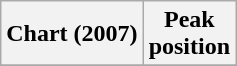<table class="wikitable plainrowheaders" style="text-align:center">
<tr>
<th scope="col">Chart (2007)</th>
<th scope="col">Peak<br>position</th>
</tr>
<tr>
</tr>
</table>
